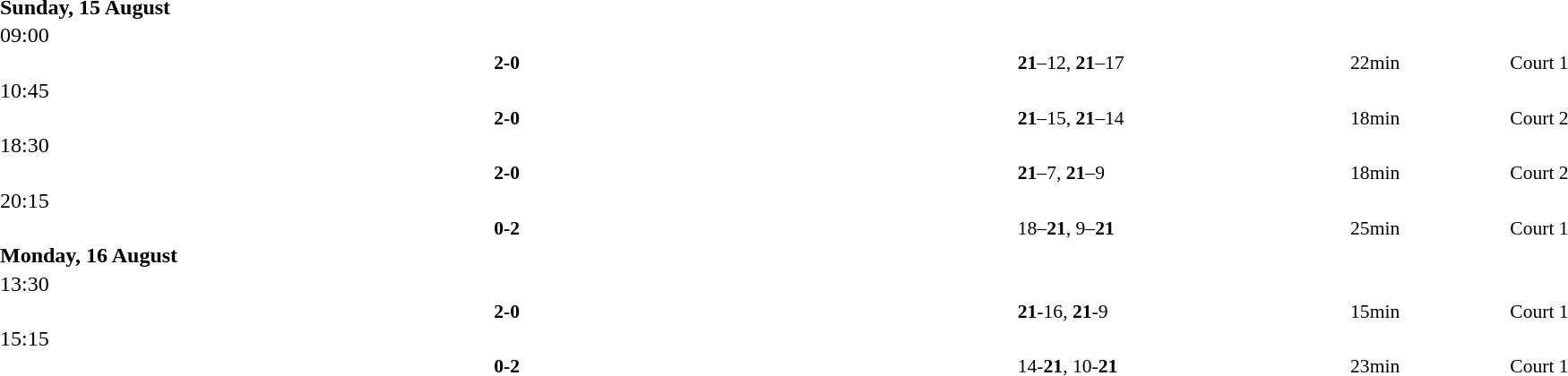<table style="width:100%;" cellspacing="1">
<tr>
<th width=25%></th>
<th width=10%></th>
<th width=25%></th>
</tr>
<tr>
<td><strong>Sunday, 15 August</strong></td>
</tr>
<tr>
<td>09:00</td>
</tr>
<tr style=font-size:90%>
<td align=right><strong></strong></td>
<td align=center><strong> 2-0 </strong></td>
<td></td>
<td><strong>21</strong>–12, <strong>21</strong>–17</td>
<td>22min</td>
<td>Court 1</td>
</tr>
<tr>
<td>10:45</td>
</tr>
<tr style=font-size:90%>
<td align=right><strong></strong></td>
<td align=center><strong> 2-0 </strong></td>
<td></td>
<td><strong>21</strong>–15, <strong>21</strong>–14</td>
<td>18min</td>
<td>Court 2</td>
</tr>
<tr>
<td>18:30</td>
</tr>
<tr style=font-size:90%>
<td align=right><strong></strong></td>
<td align=center><strong> 2-0 </strong></td>
<td></td>
<td><strong>21</strong>–7, <strong>21</strong>–9</td>
<td>18min</td>
<td>Court 2</td>
</tr>
<tr>
<td>20:15</td>
</tr>
<tr style=font-size:90%>
<td align=right></td>
<td align=center><strong> 0-2 </strong></td>
<td><strong></strong></td>
<td>18–<strong>21</strong>, 9–<strong>21</strong></td>
<td>25min</td>
<td>Court 1</td>
</tr>
<tr>
<td><strong>Monday, 16 August</strong></td>
</tr>
<tr>
<td>13:30</td>
</tr>
<tr style=font-size:90%>
<td align=right><strong></strong></td>
<td align=center><strong> 2-0 </strong></td>
<td></td>
<td><strong>21</strong>-16, <strong>21</strong>-9</td>
<td>15min</td>
<td>Court 1</td>
</tr>
<tr>
<td>15:15</td>
</tr>
<tr style=font-size:90%>
<td align=right></td>
<td align=center><strong> 0-2 </strong></td>
<td><strong></strong></td>
<td>14-<strong>21</strong>, 10-<strong>21</strong></td>
<td>23min</td>
<td>Court 1</td>
</tr>
</table>
